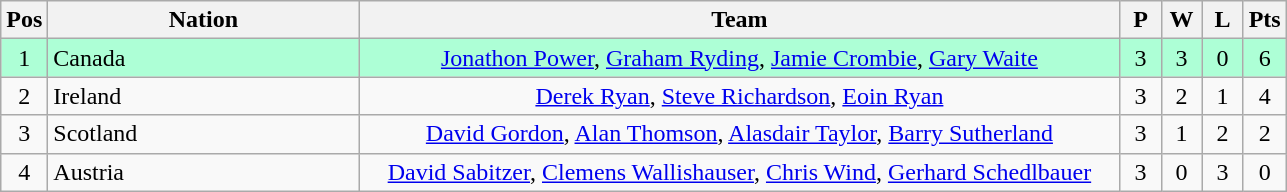<table class="wikitable" style="font-size: 100%">
<tr>
<th width=20>Pos</th>
<th width=200>Nation</th>
<th width=500>Team</th>
<th width=20>P</th>
<th width=20>W</th>
<th width=20>L</th>
<th width=20>Pts</th>
</tr>
<tr align=center style="background: #ADFFD6;">
<td>1</td>
<td align="left"> Canada</td>
<td><a href='#'>Jonathon Power</a>, <a href='#'>Graham Ryding</a>, <a href='#'>Jamie Crombie</a>, <a href='#'>Gary Waite</a></td>
<td>3</td>
<td>3</td>
<td>0</td>
<td>6</td>
</tr>
<tr align=center>
<td>2</td>
<td align="left"> Ireland</td>
<td><a href='#'>Derek Ryan</a>, <a href='#'>Steve Richardson</a>, <a href='#'>Eoin Ryan</a></td>
<td>3</td>
<td>2</td>
<td>1</td>
<td>4</td>
</tr>
<tr align=center>
<td>3</td>
<td align="left"> Scotland</td>
<td><a href='#'>David Gordon</a>, <a href='#'>Alan Thomson</a>, <a href='#'>Alasdair Taylor</a>, <a href='#'>Barry Sutherland</a></td>
<td>3</td>
<td>1</td>
<td>2</td>
<td>2</td>
</tr>
<tr align=center>
<td>4</td>
<td align="left"> Austria</td>
<td><a href='#'>David Sabitzer</a>, <a href='#'>Clemens Wallishauser</a>, <a href='#'>Chris Wind</a>, <a href='#'>Gerhard Schedlbauer</a></td>
<td>3</td>
<td>0</td>
<td>3</td>
<td>0</td>
</tr>
</table>
